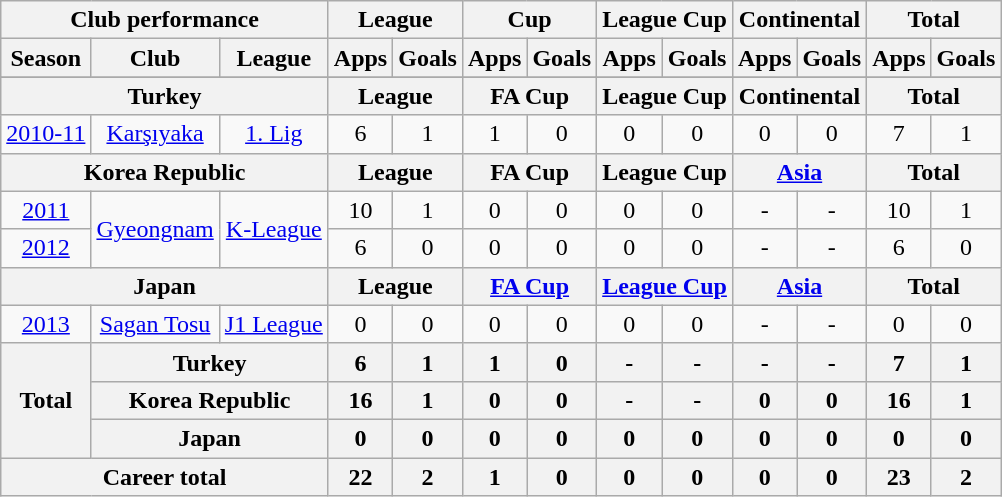<table class="wikitable" style="text-align:center">
<tr>
<th colspan=3>Club performance</th>
<th colspan=2>League</th>
<th colspan=2>Cup</th>
<th colspan=2>League Cup</th>
<th colspan=2>Continental</th>
<th colspan=2>Total</th>
</tr>
<tr>
<th>Season</th>
<th>Club</th>
<th>League</th>
<th>Apps</th>
<th>Goals</th>
<th>Apps</th>
<th>Goals</th>
<th>Apps</th>
<th>Goals</th>
<th>Apps</th>
<th>Goals</th>
<th>Apps</th>
<th>Goals</th>
</tr>
<tr>
</tr>
<tr>
<th colspan=3>Turkey</th>
<th colspan=2>League</th>
<th colspan=2>FA Cup</th>
<th colspan=2>League Cup</th>
<th colspan=2>Continental</th>
<th colspan=2>Total</th>
</tr>
<tr>
<td><a href='#'>2010-11</a></td>
<td rowspan="1"><a href='#'>Karşıyaka</a></td>
<td rowspan="1"><a href='#'>1. Lig</a></td>
<td>6</td>
<td>1</td>
<td>1</td>
<td>0</td>
<td>0</td>
<td>0</td>
<td>0</td>
<td>0</td>
<td>7</td>
<td>1</td>
</tr>
<tr>
<th colspan=3>Korea Republic</th>
<th colspan=2>League</th>
<th colspan=2>FA Cup</th>
<th colspan=2>League Cup</th>
<th colspan=2><a href='#'>Asia</a></th>
<th colspan=2>Total</th>
</tr>
<tr>
<td><a href='#'>2011</a></td>
<td rowspan="2"><a href='#'>Gyeongnam</a></td>
<td rowspan="2"><a href='#'>K-League</a></td>
<td>10</td>
<td>1</td>
<td>0</td>
<td>0</td>
<td>0</td>
<td>0</td>
<td>-</td>
<td>-</td>
<td>10</td>
<td>1</td>
</tr>
<tr>
<td><a href='#'>2012</a></td>
<td>6</td>
<td>0</td>
<td>0</td>
<td>0</td>
<td>0</td>
<td>0</td>
<td>-</td>
<td>-</td>
<td>6</td>
<td>0</td>
</tr>
<tr>
<th colspan=3>Japan</th>
<th colspan=2>League</th>
<th colspan=2><a href='#'>FA Cup</a></th>
<th colspan=2><a href='#'>League Cup</a></th>
<th colspan=2><a href='#'>Asia</a></th>
<th colspan=2>Total</th>
</tr>
<tr>
<td><a href='#'>2013</a></td>
<td rowspan="1"><a href='#'>Sagan Tosu</a></td>
<td rowspan="1"><a href='#'>J1 League</a></td>
<td>0</td>
<td>0</td>
<td>0</td>
<td>0</td>
<td>0</td>
<td>0</td>
<td>-</td>
<td>-</td>
<td>0</td>
<td>0</td>
</tr>
<tr>
<th rowspan=3>Total</th>
<th colspan=2>Turkey</th>
<th>6</th>
<th>1</th>
<th>1</th>
<th>0</th>
<th>-</th>
<th>-</th>
<th>-</th>
<th>-</th>
<th>7</th>
<th>1</th>
</tr>
<tr>
<th colspan=2>Korea Republic</th>
<th>16</th>
<th>1</th>
<th>0</th>
<th>0</th>
<th>-</th>
<th>-</th>
<th>0</th>
<th>0</th>
<th>16</th>
<th>1</th>
</tr>
<tr>
<th colspan=2>Japan</th>
<th>0</th>
<th>0</th>
<th>0</th>
<th>0</th>
<th>0</th>
<th>0</th>
<th>0</th>
<th>0</th>
<th>0</th>
<th>0</th>
</tr>
<tr>
<th colspan=3>Career total</th>
<th>22</th>
<th>2</th>
<th>1</th>
<th>0</th>
<th>0</th>
<th>0</th>
<th>0</th>
<th>0</th>
<th>23</th>
<th>2</th>
</tr>
</table>
